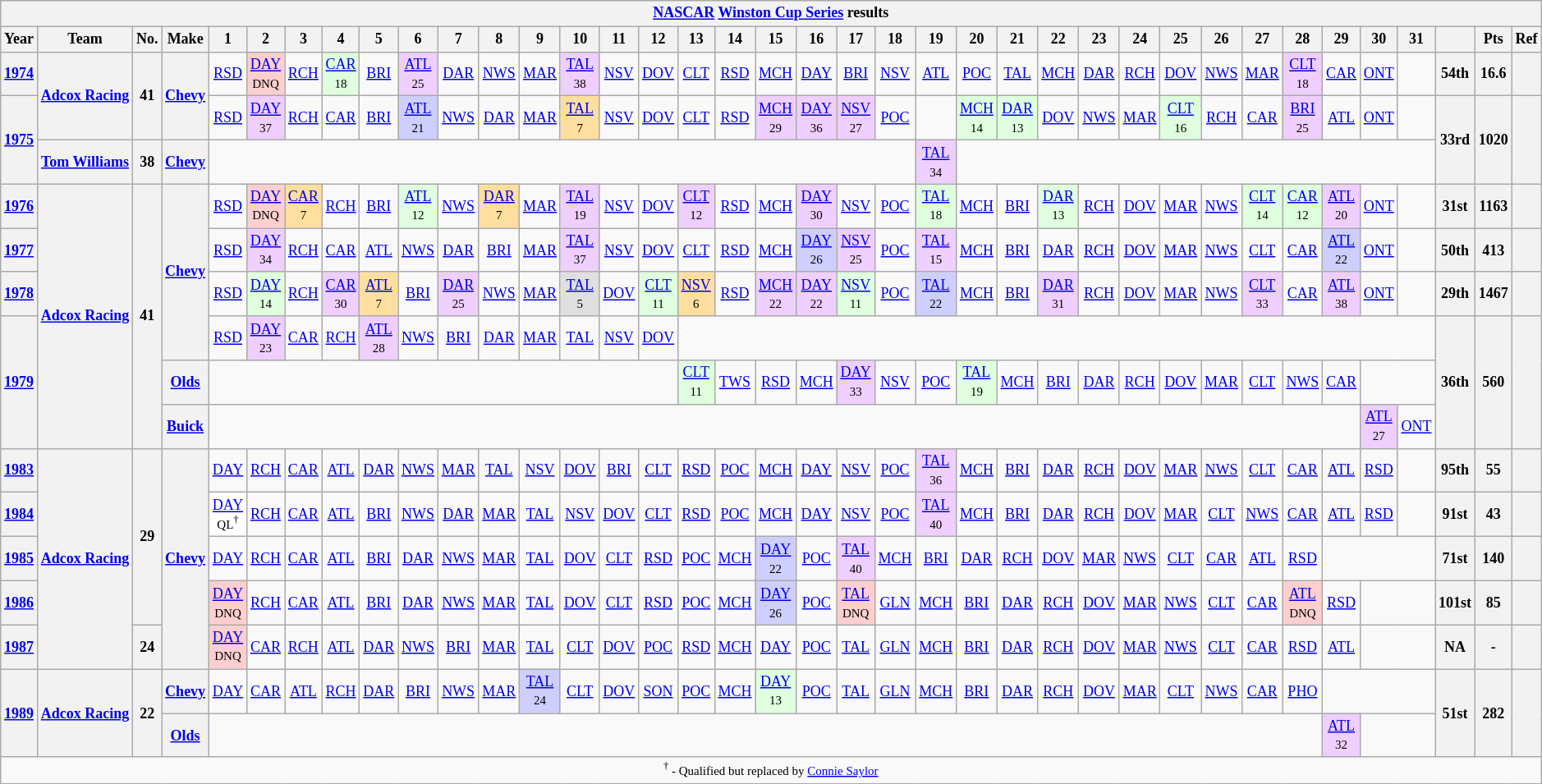<table class="wikitable" style="text-align:center; font-size:75%">
<tr>
<th colspan=45><a href='#'>NASCAR</a> <a href='#'>Winston Cup Series</a> results</th>
</tr>
<tr>
<th>Year</th>
<th>Team</th>
<th>No.</th>
<th>Make</th>
<th>1</th>
<th>2</th>
<th>3</th>
<th>4</th>
<th>5</th>
<th>6</th>
<th>7</th>
<th>8</th>
<th>9</th>
<th>10</th>
<th>11</th>
<th>12</th>
<th>13</th>
<th>14</th>
<th>15</th>
<th>16</th>
<th>17</th>
<th>18</th>
<th>19</th>
<th>20</th>
<th>21</th>
<th>22</th>
<th>23</th>
<th>24</th>
<th>25</th>
<th>26</th>
<th>27</th>
<th>28</th>
<th>29</th>
<th>30</th>
<th>31</th>
<th></th>
<th>Pts</th>
<th>Ref</th>
</tr>
<tr>
<th><a href='#'>1974</a></th>
<th rowspan=2><a href='#'>Adcox Racing</a></th>
<th rowspan=2>41</th>
<th rowspan=2><a href='#'>Chevy</a></th>
<td><a href='#'>RSD</a></td>
<td style="background:#FFCFCF;"><a href='#'>DAY</a><br><small>DNQ</small></td>
<td><a href='#'>RCH</a></td>
<td style="background:#DFFFDF;"><a href='#'>CAR</a><br><small>18</small></td>
<td><a href='#'>BRI</a></td>
<td style="background:#EFCFFF;"><a href='#'>ATL</a><br><small>25</small></td>
<td><a href='#'>DAR</a></td>
<td><a href='#'>NWS</a></td>
<td><a href='#'>MAR</a></td>
<td style="background:#EFCFFF;"><a href='#'>TAL</a><br><small>38</small></td>
<td><a href='#'>NSV</a></td>
<td><a href='#'>DOV</a></td>
<td><a href='#'>CLT</a></td>
<td><a href='#'>RSD</a></td>
<td><a href='#'>MCH</a></td>
<td><a href='#'>DAY</a></td>
<td><a href='#'>BRI</a></td>
<td><a href='#'>NSV</a></td>
<td><a href='#'>ATL</a></td>
<td><a href='#'>POC</a></td>
<td><a href='#'>TAL</a></td>
<td><a href='#'>MCH</a></td>
<td><a href='#'>DAR</a></td>
<td><a href='#'>RCH</a></td>
<td><a href='#'>DOV</a></td>
<td><a href='#'>NWS</a></td>
<td><a href='#'>MAR</a></td>
<td style="background:#EFCFFF;"><a href='#'>CLT</a><br><small>18</small></td>
<td><a href='#'>CAR</a></td>
<td><a href='#'>ONT</a></td>
<td></td>
<th>54th</th>
<th>16.6</th>
<th></th>
</tr>
<tr>
<th rowspan=2><a href='#'>1975</a></th>
<td><a href='#'>RSD</a></td>
<td style="background:#EFCFFF;"><a href='#'>DAY</a><br><small>37</small></td>
<td><a href='#'>RCH</a></td>
<td><a href='#'>CAR</a></td>
<td><a href='#'>BRI</a></td>
<td style="background:#CFCFFF;"><a href='#'>ATL</a><br><small>21</small></td>
<td><a href='#'>NWS</a></td>
<td><a href='#'>DAR</a></td>
<td><a href='#'>MAR</a></td>
<td style="background:#FFDF9F;"><a href='#'>TAL</a><br><small>7</small></td>
<td><a href='#'>NSV</a></td>
<td><a href='#'>DOV</a></td>
<td><a href='#'>CLT</a></td>
<td><a href='#'>RSD</a></td>
<td style="background:#EFCFFF;"><a href='#'>MCH</a><br><small>29</small></td>
<td style="background:#EFCFFF;"><a href='#'>DAY</a><br><small>36</small></td>
<td style="background:#EFCFFF;"><a href='#'>NSV</a><br><small>27</small></td>
<td><a href='#'>POC</a></td>
<td></td>
<td style="background:#DFFFDF;"><a href='#'>MCH</a><br><small>14</small></td>
<td style="background:#DFFFDF;"><a href='#'>DAR</a><br><small>13</small></td>
<td><a href='#'>DOV</a></td>
<td><a href='#'>NWS</a></td>
<td><a href='#'>MAR</a></td>
<td style="background:#DFFFDF;"><a href='#'>CLT</a><br><small>16</small></td>
<td><a href='#'>RCH</a></td>
<td><a href='#'>CAR</a></td>
<td style="background:#EFCFFF;"><a href='#'>BRI</a><br><small>25</small></td>
<td><a href='#'>ATL</a></td>
<td><a href='#'>ONT</a></td>
<td></td>
<th rowspan=2>33rd</th>
<th rowspan=2>1020</th>
<th rowspan=2></th>
</tr>
<tr>
<th><a href='#'>Tom Williams</a></th>
<th>38</th>
<th><a href='#'>Chevy</a></th>
<td colspan=18></td>
<td style="background:#EFCFFF;"><a href='#'>TAL</a><br><small>34</small></td>
<td colspan=12></td>
</tr>
<tr>
<th><a href='#'>1976</a></th>
<th rowspan=6><a href='#'>Adcox Racing</a></th>
<th rowspan=6>41</th>
<th rowspan=4><a href='#'>Chevy</a></th>
<td><a href='#'>RSD</a></td>
<td style="background:#FFCFCF;"><a href='#'>DAY</a><br><small>DNQ</small></td>
<td style="background:#FFDF9F;"><a href='#'>CAR</a><br><small>7</small></td>
<td><a href='#'>RCH</a></td>
<td><a href='#'>BRI</a></td>
<td style="background:#DFFFDF;"><a href='#'>ATL</a><br><small>12</small></td>
<td><a href='#'>NWS</a></td>
<td style="background:#FFDF9F;"><a href='#'>DAR</a><br><small>7</small></td>
<td><a href='#'>MAR</a></td>
<td style="background:#EFCFFF;"><a href='#'>TAL</a><br><small>19</small></td>
<td><a href='#'>NSV</a></td>
<td><a href='#'>DOV</a></td>
<td style="background:#EFCFFF;"><a href='#'>CLT</a><br><small>12</small></td>
<td><a href='#'>RSD</a></td>
<td><a href='#'>MCH</a></td>
<td style="background:#EFCFFF;"><a href='#'>DAY</a><br><small>30</small></td>
<td><a href='#'>NSV</a></td>
<td><a href='#'>POC</a></td>
<td style="background:#DFFFDF;"><a href='#'>TAL</a><br><small>18</small></td>
<td><a href='#'>MCH</a></td>
<td><a href='#'>BRI</a></td>
<td style="background:#DFFFDF;"><a href='#'>DAR</a><br><small>13</small></td>
<td><a href='#'>RCH</a></td>
<td><a href='#'>DOV</a></td>
<td><a href='#'>MAR</a></td>
<td><a href='#'>NWS</a></td>
<td style="background:#DFFFDF;"><a href='#'>CLT</a><br><small>14</small></td>
<td style="background:#DFFFDF;"><a href='#'>CAR</a><br><small>12</small></td>
<td style="background:#EFCFFF;"><a href='#'>ATL</a><br><small>20</small></td>
<td><a href='#'>ONT</a></td>
<td></td>
<th>31st</th>
<th>1163</th>
<th></th>
</tr>
<tr>
<th><a href='#'>1977</a></th>
<td><a href='#'>RSD</a></td>
<td style="background:#EFCFFF;"><a href='#'>DAY</a><br><small>34</small></td>
<td><a href='#'>RCH</a></td>
<td><a href='#'>CAR</a></td>
<td><a href='#'>ATL</a></td>
<td><a href='#'>NWS</a></td>
<td><a href='#'>DAR</a></td>
<td><a href='#'>BRI</a></td>
<td><a href='#'>MAR</a></td>
<td style="background:#EFCFFF;"><a href='#'>TAL</a><br><small>37</small></td>
<td><a href='#'>NSV</a></td>
<td><a href='#'>DOV</a></td>
<td><a href='#'>CLT</a></td>
<td><a href='#'>RSD</a></td>
<td><a href='#'>MCH</a></td>
<td style="background:#CFCFFF;"><a href='#'>DAY</a><br><small>26</small></td>
<td style="background:#EFCFFF;"><a href='#'>NSV</a><br><small>25</small></td>
<td><a href='#'>POC</a></td>
<td style="background:#EFCFFF;"><a href='#'>TAL</a><br><small>15</small></td>
<td><a href='#'>MCH</a></td>
<td><a href='#'>BRI</a></td>
<td><a href='#'>DAR</a></td>
<td><a href='#'>RCH</a></td>
<td><a href='#'>DOV</a></td>
<td><a href='#'>MAR</a></td>
<td><a href='#'>NWS</a></td>
<td><a href='#'>CLT</a></td>
<td><a href='#'>CAR</a></td>
<td style="background:#CFCFFF;"><a href='#'>ATL</a><br><small>22</small></td>
<td><a href='#'>ONT</a></td>
<td></td>
<th>50th</th>
<th>413</th>
<th></th>
</tr>
<tr>
<th><a href='#'>1978</a></th>
<td><a href='#'>RSD</a></td>
<td style="background:#DFFFDF;"><a href='#'>DAY</a><br><small>14</small></td>
<td><a href='#'>RCH</a></td>
<td style="background:#EFCFFF;"><a href='#'>CAR</a><br><small>30</small></td>
<td style="background:#FFDF9F;"><a href='#'>ATL</a><br><small>7</small></td>
<td><a href='#'>BRI</a></td>
<td style="background:#EFCFFF;"><a href='#'>DAR</a><br><small>25</small></td>
<td><a href='#'>NWS</a></td>
<td><a href='#'>MAR</a></td>
<td style="background:#DFDFDF;"><a href='#'>TAL</a><br><small>5</small></td>
<td><a href='#'>DOV</a></td>
<td style="background:#DFFFDF;"><a href='#'>CLT</a><br><small>11</small></td>
<td style="background:#FFDF9F;"><a href='#'>NSV</a><br><small>6</small></td>
<td><a href='#'>RSD</a></td>
<td style="background:#EFCFFF;"><a href='#'>MCH</a><br><small>22</small></td>
<td style="background:#EFCFFF;"><a href='#'>DAY</a><br><small>22</small></td>
<td style="background:#DFFFDF;"><a href='#'>NSV</a><br><small>11</small></td>
<td><a href='#'>POC</a></td>
<td style="background:#CFCFFF;"><a href='#'>TAL</a><br><small>22</small></td>
<td><a href='#'>MCH</a></td>
<td><a href='#'>BRI</a></td>
<td style="background:#EFCFFF;"><a href='#'>DAR</a><br><small>31</small></td>
<td><a href='#'>RCH</a></td>
<td><a href='#'>DOV</a></td>
<td><a href='#'>MAR</a></td>
<td><a href='#'>NWS</a></td>
<td style="background:#EFCFFF;"><a href='#'>CLT</a><br><small>33</small></td>
<td><a href='#'>CAR</a></td>
<td style="background:#EFCFFF;"><a href='#'>ATL</a><br><small>38</small></td>
<td><a href='#'>ONT</a></td>
<td></td>
<th>29th</th>
<th>1467</th>
<th></th>
</tr>
<tr>
<th rowspan=3><a href='#'>1979</a></th>
<td><a href='#'>RSD</a></td>
<td style="background:#EFCFFF;"><a href='#'>DAY</a><br><small>23</small></td>
<td><a href='#'>CAR</a></td>
<td><a href='#'>RCH</a></td>
<td style="background:#EFCFFF;"><a href='#'>ATL</a><br><small>28</small></td>
<td><a href='#'>NWS</a></td>
<td><a href='#'>BRI</a></td>
<td><a href='#'>DAR</a></td>
<td><a href='#'>MAR</a></td>
<td><a href='#'>TAL</a></td>
<td><a href='#'>NSV</a></td>
<td><a href='#'>DOV</a></td>
<td colspan=19></td>
<th rowspan=3>36th</th>
<th rowspan=3>560</th>
<th rowspan=3></th>
</tr>
<tr>
<th><a href='#'>Olds</a></th>
<td colspan=12></td>
<td style="background:#DFFFDF;"><a href='#'>CLT</a><br><small>11</small></td>
<td><a href='#'>TWS</a></td>
<td><a href='#'>RSD</a></td>
<td><a href='#'>MCH</a></td>
<td style="background:#EFCFFF;"><a href='#'>DAY</a><br><small>33</small></td>
<td><a href='#'>NSV</a></td>
<td><a href='#'>POC</a></td>
<td style="background:#DFFFDF;"><a href='#'>TAL</a><br><small>19</small></td>
<td><a href='#'>MCH</a></td>
<td><a href='#'>BRI</a></td>
<td><a href='#'>DAR</a></td>
<td><a href='#'>RCH</a></td>
<td><a href='#'>DOV</a></td>
<td><a href='#'>MAR</a></td>
<td><a href='#'>CLT</a></td>
<td><a href='#'>NWS</a></td>
<td><a href='#'>CAR</a></td>
<td colspan=2></td>
</tr>
<tr>
<th><a href='#'>Buick</a></th>
<td colspan=29></td>
<td style="background:#EFCFFF;"><a href='#'>ATL</a><br><small>27</small></td>
<td><a href='#'>ONT</a></td>
</tr>
<tr>
<th><a href='#'>1983</a></th>
<th rowspan=5><a href='#'>Adcox Racing</a></th>
<th rowspan=4>29</th>
<th rowspan=5><a href='#'>Chevy</a></th>
<td><a href='#'>DAY</a></td>
<td><a href='#'>RCH</a></td>
<td><a href='#'>CAR</a></td>
<td><a href='#'>ATL</a></td>
<td><a href='#'>DAR</a></td>
<td><a href='#'>NWS</a></td>
<td><a href='#'>MAR</a></td>
<td><a href='#'>TAL</a></td>
<td><a href='#'>NSV</a></td>
<td><a href='#'>DOV</a></td>
<td><a href='#'>BRI</a></td>
<td><a href='#'>CLT</a></td>
<td><a href='#'>RSD</a></td>
<td><a href='#'>POC</a></td>
<td><a href='#'>MCH</a></td>
<td><a href='#'>DAY</a></td>
<td><a href='#'>NSV</a></td>
<td><a href='#'>POC</a></td>
<td style="background:#EFCFFF;"><a href='#'>TAL</a><br><small>36</small></td>
<td><a href='#'>MCH</a></td>
<td><a href='#'>BRI</a></td>
<td><a href='#'>DAR</a></td>
<td><a href='#'>RCH</a></td>
<td><a href='#'>DOV</a></td>
<td><a href='#'>MAR</a></td>
<td><a href='#'>NWS</a></td>
<td><a href='#'>CLT</a></td>
<td><a href='#'>CAR</a></td>
<td><a href='#'>ATL</a></td>
<td><a href='#'>RSD</a></td>
<td></td>
<th>95th</th>
<th>55</th>
<th></th>
</tr>
<tr>
<th><a href='#'>1984</a></th>
<td style="background:#FFFFFF;"><a href='#'>DAY</a><br><small>QL<sup>†</sup></small></td>
<td><a href='#'>RCH</a></td>
<td><a href='#'>CAR</a></td>
<td><a href='#'>ATL</a></td>
<td><a href='#'>BRI</a></td>
<td><a href='#'>NWS</a></td>
<td><a href='#'>DAR</a></td>
<td><a href='#'>MAR</a></td>
<td><a href='#'>TAL</a></td>
<td><a href='#'>NSV</a></td>
<td><a href='#'>DOV</a></td>
<td><a href='#'>CLT</a></td>
<td><a href='#'>RSD</a></td>
<td><a href='#'>POC</a></td>
<td><a href='#'>MCH</a></td>
<td><a href='#'>DAY</a></td>
<td><a href='#'>NSV</a></td>
<td><a href='#'>POC</a></td>
<td style="background:#EFCFFF;"><a href='#'>TAL</a><br><small>40</small></td>
<td><a href='#'>MCH</a></td>
<td><a href='#'>BRI</a></td>
<td><a href='#'>DAR</a></td>
<td><a href='#'>RCH</a></td>
<td><a href='#'>DOV</a></td>
<td><a href='#'>MAR</a></td>
<td><a href='#'>CLT</a></td>
<td><a href='#'>NWS</a></td>
<td><a href='#'>CAR</a></td>
<td><a href='#'>ATL</a></td>
<td><a href='#'>RSD</a></td>
<td></td>
<th>91st</th>
<th>43</th>
<th></th>
</tr>
<tr>
<th><a href='#'>1985</a></th>
<td><a href='#'>DAY</a></td>
<td><a href='#'>RCH</a></td>
<td><a href='#'>CAR</a></td>
<td><a href='#'>ATL</a></td>
<td><a href='#'>BRI</a></td>
<td><a href='#'>DAR</a></td>
<td><a href='#'>NWS</a></td>
<td><a href='#'>MAR</a></td>
<td><a href='#'>TAL</a></td>
<td><a href='#'>DOV</a></td>
<td><a href='#'>CLT</a></td>
<td><a href='#'>RSD</a></td>
<td><a href='#'>POC</a></td>
<td><a href='#'>MCH</a></td>
<td style="background:#CFCFFF;"><a href='#'>DAY</a><br><small>22</small></td>
<td><a href='#'>POC</a></td>
<td style="background:#EFCFFF;"><a href='#'>TAL</a><br><small>40</small></td>
<td><a href='#'>MCH</a></td>
<td><a href='#'>BRI</a></td>
<td><a href='#'>DAR</a></td>
<td><a href='#'>RCH</a></td>
<td><a href='#'>DOV</a></td>
<td><a href='#'>MAR</a></td>
<td><a href='#'>NWS</a></td>
<td><a href='#'>CLT</a></td>
<td><a href='#'>CAR</a></td>
<td><a href='#'>ATL</a></td>
<td><a href='#'>RSD</a></td>
<td colspan=3></td>
<th>71st</th>
<th>140</th>
<th></th>
</tr>
<tr>
<th><a href='#'>1986</a></th>
<td style="background:#FFCFCF;"><a href='#'>DAY</a><br><small>DNQ</small></td>
<td><a href='#'>RCH</a></td>
<td><a href='#'>CAR</a></td>
<td><a href='#'>ATL</a></td>
<td><a href='#'>BRI</a></td>
<td><a href='#'>DAR</a></td>
<td><a href='#'>NWS</a></td>
<td><a href='#'>MAR</a></td>
<td><a href='#'>TAL</a></td>
<td><a href='#'>DOV</a></td>
<td><a href='#'>CLT</a></td>
<td><a href='#'>RSD</a></td>
<td><a href='#'>POC</a></td>
<td><a href='#'>MCH</a></td>
<td style="background:#CFCFFF;"><a href='#'>DAY</a><br><small>26</small></td>
<td><a href='#'>POC</a></td>
<td style="background:#FFCFCF;"><a href='#'>TAL</a><br><small>DNQ</small></td>
<td><a href='#'>GLN</a></td>
<td><a href='#'>MCH</a></td>
<td><a href='#'>BRI</a></td>
<td><a href='#'>DAR</a></td>
<td><a href='#'>RCH</a></td>
<td><a href='#'>DOV</a></td>
<td><a href='#'>MAR</a></td>
<td><a href='#'>NWS</a></td>
<td><a href='#'>CLT</a></td>
<td><a href='#'>CAR</a></td>
<td style="background:#FFCFCF;"><a href='#'>ATL</a><br><small>DNQ</small></td>
<td><a href='#'>RSD</a></td>
<td colspan=2></td>
<th>101st</th>
<th>85</th>
<th></th>
</tr>
<tr>
<th><a href='#'>1987</a></th>
<th>24</th>
<td style="background:#FFCFCF;"><a href='#'>DAY</a><br><small>DNQ</small></td>
<td><a href='#'>CAR</a></td>
<td><a href='#'>RCH</a></td>
<td><a href='#'>ATL</a></td>
<td><a href='#'>DAR</a></td>
<td><a href='#'>NWS</a></td>
<td><a href='#'>BRI</a></td>
<td><a href='#'>MAR</a></td>
<td><a href='#'>TAL</a></td>
<td><a href='#'>CLT</a></td>
<td><a href='#'>DOV</a></td>
<td><a href='#'>POC</a></td>
<td><a href='#'>RSD</a></td>
<td><a href='#'>MCH</a></td>
<td><a href='#'>DAY</a></td>
<td><a href='#'>POC</a></td>
<td><a href='#'>TAL</a></td>
<td><a href='#'>GLN</a></td>
<td><a href='#'>MCH</a></td>
<td><a href='#'>BRI</a></td>
<td><a href='#'>DAR</a></td>
<td><a href='#'>RCH</a></td>
<td><a href='#'>DOV</a></td>
<td><a href='#'>MAR</a></td>
<td><a href='#'>NWS</a></td>
<td><a href='#'>CLT</a></td>
<td><a href='#'>CAR</a></td>
<td><a href='#'>RSD</a></td>
<td><a href='#'>ATL</a></td>
<td colspan=2></td>
<th>NA</th>
<th>-</th>
<th></th>
</tr>
<tr>
<th rowspan=2><a href='#'>1989</a></th>
<th rowspan=2><a href='#'>Adcox Racing</a></th>
<th rowspan=2>22</th>
<th><a href='#'>Chevy</a></th>
<td><a href='#'>DAY</a></td>
<td><a href='#'>CAR</a></td>
<td><a href='#'>ATL</a></td>
<td><a href='#'>RCH</a></td>
<td><a href='#'>DAR</a></td>
<td><a href='#'>BRI</a></td>
<td><a href='#'>NWS</a></td>
<td><a href='#'>MAR</a></td>
<td style="background:#CFCFFF;"><a href='#'>TAL</a><br><small>24</small></td>
<td><a href='#'>CLT</a></td>
<td><a href='#'>DOV</a></td>
<td><a href='#'>SON</a></td>
<td><a href='#'>POC</a></td>
<td><a href='#'>MCH</a></td>
<td style="background:#DFFFDF;"><a href='#'>DAY</a><br><small>13</small></td>
<td><a href='#'>POC</a></td>
<td><a href='#'>TAL</a></td>
<td><a href='#'>GLN</a></td>
<td><a href='#'>MCH</a></td>
<td><a href='#'>BRI</a></td>
<td><a href='#'>DAR</a></td>
<td><a href='#'>RCH</a></td>
<td><a href='#'>DOV</a></td>
<td><a href='#'>MAR</a></td>
<td><a href='#'>CLT</a></td>
<td><a href='#'>NWS</a></td>
<td><a href='#'>CAR</a></td>
<td><a href='#'>PHO</a></td>
<td colspan=3></td>
<th rowspan=2>51st</th>
<th rowspan=2>282</th>
<th rowspan=2></th>
</tr>
<tr>
<th><a href='#'>Olds</a></th>
<td colspan=28></td>
<td style="background:#EFCFFF;"><a href='#'>ATL</a><br><small>32</small></td>
<td colspan=2></td>
</tr>
<tr>
<td colspan=38><small><sup>†</sup> - Qualified but replaced by <a href='#'>Connie Saylor</a></small></td>
</tr>
</table>
